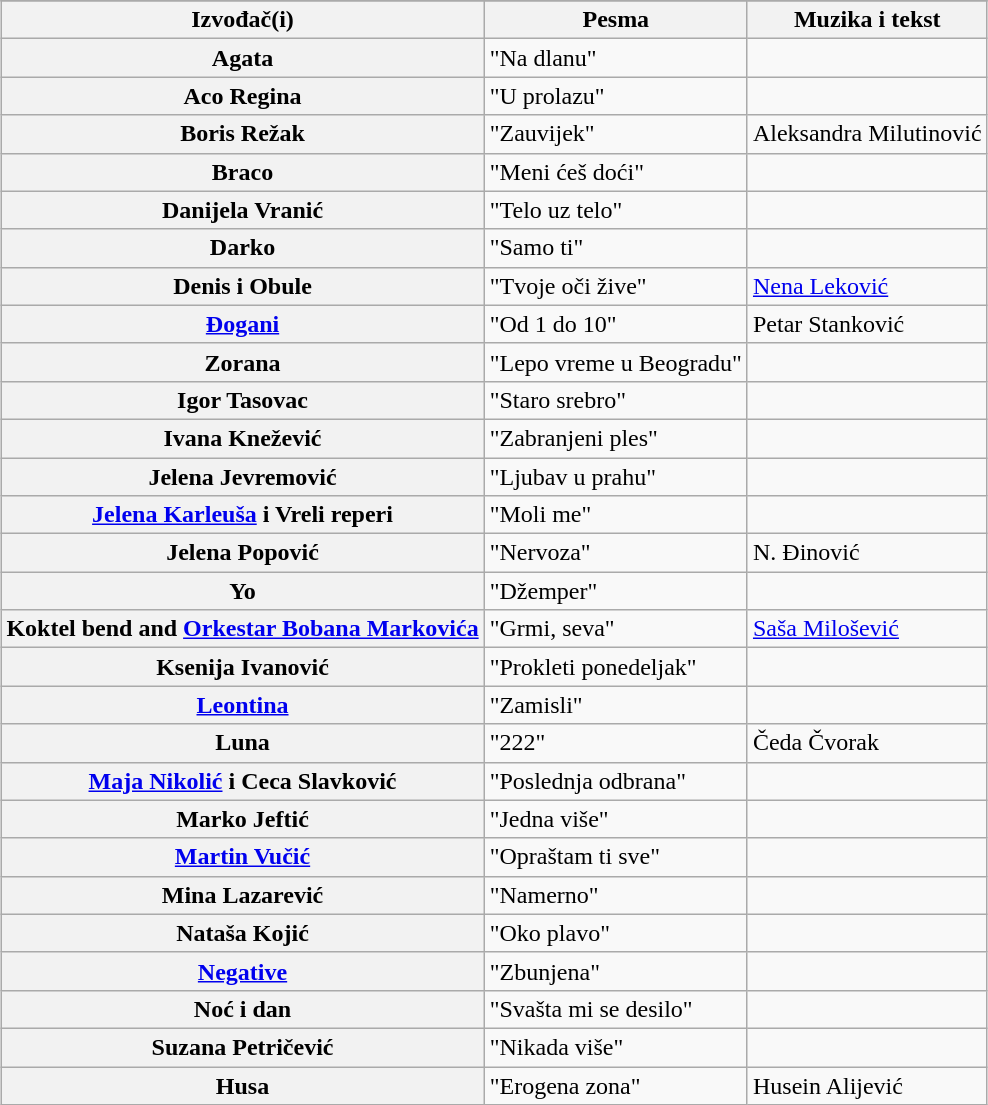<table class="wikitable plainrowheaders" style="margin: 1em auto 1em auto;">
<tr>
</tr>
<tr>
<th>Izvođač(i)</th>
<th>Pesma</th>
<th>Muzika i tekst</th>
</tr>
<tr>
<th scope="row">Agata</th>
<td>"Na dlanu"</td>
<td></td>
</tr>
<tr>
<th scope="row">Aco Regina</th>
<td>"U prolazu"</td>
<td></td>
</tr>
<tr>
<th scope="row">Boris Režak</th>
<td>"Zauvijek"</td>
<td>Aleksandra Milutinović</td>
</tr>
<tr>
<th scope="row">Braco</th>
<td>"Meni ćeš doći"</td>
<td></td>
</tr>
<tr>
<th scope="row">Danijela Vranić</th>
<td>"Telo uz telo"</td>
<td></td>
</tr>
<tr>
<th scope="row">Darko</th>
<td>"Samo ti"</td>
<td></td>
</tr>
<tr>
<th scope="row">Denis i Obule</th>
<td>"Tvoje oči žive"</td>
<td><a href='#'>Nena Leković</a></td>
</tr>
<tr>
<th scope="row"><a href='#'>Đogani</a></th>
<td>"Od 1 do 10"</td>
<td>Petar Stanković</td>
</tr>
<tr>
<th scope="row">Zorana</th>
<td>"Lepo vreme u Beogradu"</td>
<td></td>
</tr>
<tr>
<th scope="row">Igor Tasovac</th>
<td>"Staro srebro"</td>
<td></td>
</tr>
<tr>
<th scope="row">Ivana Knežević</th>
<td>"Zabranjeni ples"</td>
<td></td>
</tr>
<tr>
<th scope="row">Jelena Jevremović</th>
<td>"Ljubav u prahu"</td>
<td></td>
</tr>
<tr>
<th scope="row"><a href='#'>Jelena Karleuša</a> i Vreli reperi</th>
<td>"Moli me"</td>
<td></td>
</tr>
<tr>
<th scope="row">Jelena Popović</th>
<td>"Nervoza"</td>
<td>N. Đinović</td>
</tr>
<tr>
<th scope="row">Yo</th>
<td>"Džemper"</td>
<td></td>
</tr>
<tr>
<th scope="row">Koktel bend and <a href='#'>Orkestar Bobana Markovića</a></th>
<td>"Grmi, seva"</td>
<td><a href='#'>Saša Milošević</a></td>
</tr>
<tr>
<th scope="row">Ksenija Ivanović</th>
<td>"Prokleti ponedeljak"</td>
<td></td>
</tr>
<tr>
<th scope="row"><a href='#'>Leontina</a></th>
<td>"Zamisli"</td>
<td></td>
</tr>
<tr>
<th scope="row">Luna</th>
<td>"222"</td>
<td>Čeda Čvorak</td>
</tr>
<tr>
<th scope="row"><a href='#'>Maja Nikolić</a> i Ceca Slavković</th>
<td>"Poslednja odbrana"</td>
<td></td>
</tr>
<tr>
<th scope="row">Marko Jeftić</th>
<td>"Jedna više"</td>
<td></td>
</tr>
<tr>
<th scope="row"><a href='#'>Martin Vučić</a></th>
<td>"Opraštam ti sve"</td>
<td></td>
</tr>
<tr>
<th scope="row">Mina Lazarević</th>
<td>"Namerno"</td>
<td></td>
</tr>
<tr>
<th scope="row">Nataša Kojić</th>
<td>"Oko plavo"</td>
<td></td>
</tr>
<tr>
<th scope="row"><a href='#'>Negative</a></th>
<td>"Zbunjena"</td>
<td></td>
</tr>
<tr>
<th scope="row">Noć i dan</th>
<td>"Svašta mi se desilo"</td>
<td></td>
</tr>
<tr>
<th scope="row">Suzana Petričević</th>
<td>"Nikada više"</td>
<td></td>
</tr>
<tr>
<th scope="row">Husa</th>
<td>"Erogena zona"</td>
<td>Husein Alijević</td>
</tr>
</table>
